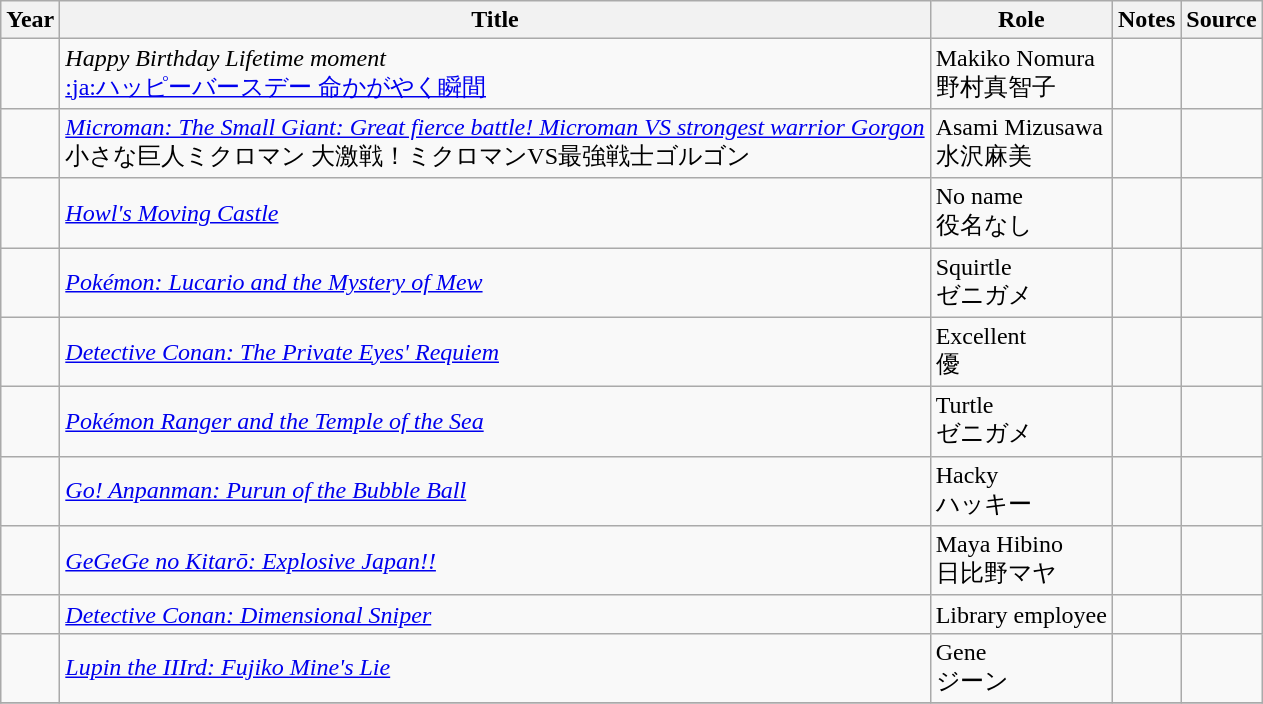<table class="wikitable sortable plainrowheaders">
<tr>
<th>Year</th>
<th>Title</th>
<th>Role</th>
<th class="unsortable">Notes</th>
<th class="unsortable">Source</th>
</tr>
<tr>
<td></td>
<td><em>Happy Birthday Lifetime moment</em><br><a href='#'>:ja:ハッピーバースデー 命かがやく瞬間</a></td>
<td>Makiko Nomura<br>野村真智子</td>
<td></td>
<td></td>
</tr>
<tr>
<td></td>
<td><em><a href='#'>Microman: The Small Giant: Great fierce battle! Microman VS strongest warrior Gorgon</a></em><br>小さな巨人ミクロマン 大激戦！ミクロマンVS最強戦士ゴルゴン</td>
<td>Asami Mizusawa<br>水沢麻美</td>
<td></td>
<td></td>
</tr>
<tr>
<td></td>
<td><em><a href='#'>Howl's Moving Castle</a></em></td>
<td>No name<br>役名なし</td>
<td></td>
<td></td>
</tr>
<tr>
<td></td>
<td><em><a href='#'>Pokémon: Lucario and the Mystery of Mew</a></em></td>
<td>Squirtle<br>ゼニガメ</td>
<td></td>
<td></td>
</tr>
<tr>
<td></td>
<td><em><a href='#'>Detective Conan: The Private Eyes' Requiem</a></em></td>
<td>Excellent<br>優</td>
<td></td>
<td></td>
</tr>
<tr>
<td></td>
<td><em><a href='#'>Pokémon Ranger and the Temple of the Sea</a></em></td>
<td>Turtle<br>ゼニガメ</td>
<td></td>
<td></td>
</tr>
<tr>
<td></td>
<td><em><a href='#'>Go! Anpanman: Purun of the Bubble Ball</a></em></td>
<td>Hacky<br>ハッキー</td>
<td></td>
<td></td>
</tr>
<tr>
<td></td>
<td><em><a href='#'>GeGeGe no Kitarō: Explosive Japan!!</a></em></td>
<td>Maya Hibino<br>日比野マヤ</td>
<td></td>
<td></td>
</tr>
<tr>
<td></td>
<td><em><a href='#'>Detective Conan: Dimensional Sniper</a></em></td>
<td>Library employee </td>
<td></td>
<td></td>
</tr>
<tr>
<td></td>
<td><em><a href='#'>Lupin the IIIrd: Fujiko Mine's Lie</a></em></td>
<td>Gene<br>ジーン</td>
<td></td>
<td></td>
</tr>
<tr>
</tr>
</table>
